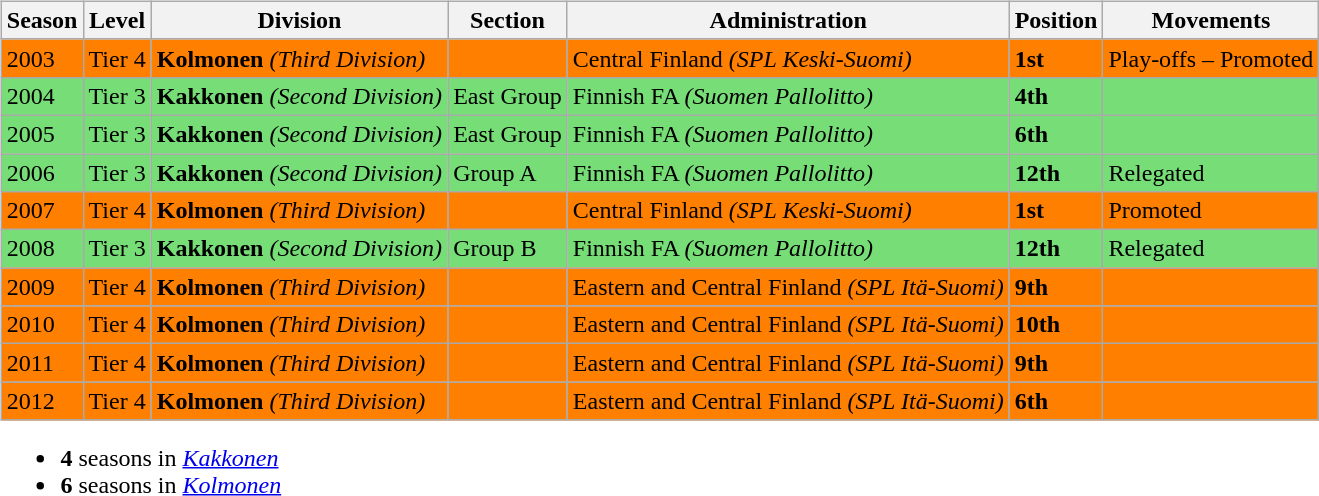<table>
<tr>
<td valign="top" width=0%><br><table class="wikitable">
<tr style="background:#f0f6fa;">
<th><strong>Season</strong></th>
<th><strong>Level</strong></th>
<th><strong>Division</strong></th>
<th><strong>Section</strong></th>
<th><strong>Administration</strong></th>
<th><strong>Position</strong></th>
<th><strong>Movements</strong></th>
</tr>
<tr>
<td style="background:#FF7F00;">2003</td>
<td style="background:#FF7F00;">Tier 4</td>
<td style="background:#FF7F00;"><strong>Kolmonen</strong> <em>(Third Division)</em></td>
<td style="background:#FF7F00;"></td>
<td style="background:#FF7F00;">Central Finland <em>(SPL Keski-Suomi)</em></td>
<td style="background:#FF7F00;"><strong>1st</strong></td>
<td style="background:#FF7F00;">Play-offs – Promoted</td>
</tr>
<tr>
<td style="background:#77DD77;">2004</td>
<td style="background:#77DD77;">Tier 3</td>
<td style="background:#77DD77;"><strong>Kakkonen</strong> <em>(Second Division)</em></td>
<td style="background:#77DD77;">East Group</td>
<td style="background:#77DD77;">Finnish FA <em>(Suomen Pallolitto)</em></td>
<td style="background:#77DD77;"><strong>4th</strong></td>
<td style="background:#77DD77;"></td>
</tr>
<tr>
<td style="background:#77DD77;">2005</td>
<td style="background:#77DD77;">Tier 3</td>
<td style="background:#77DD77;"><strong>Kakkonen</strong> <em>(Second Division)</em></td>
<td style="background:#77DD77;">East Group</td>
<td style="background:#77DD77;">Finnish FA <em>(Suomen Pallolitto)</em></td>
<td style="background:#77DD77;"><strong>6th</strong></td>
<td style="background:#77DD77;"></td>
</tr>
<tr>
<td style="background:#77DD77;">2006</td>
<td style="background:#77DD77;">Tier 3</td>
<td style="background:#77DD77;"><strong>Kakkonen</strong> <em>(Second Division)</em></td>
<td style="background:#77DD77;">Group A</td>
<td style="background:#77DD77;">Finnish FA <em>(Suomen Pallolitto)</em></td>
<td style="background:#77DD77;"><strong>12th</strong></td>
<td style="background:#77DD77;">Relegated</td>
</tr>
<tr>
<td style="background:#FF7F00;">2007</td>
<td style="background:#FF7F00;">Tier 4</td>
<td style="background:#FF7F00;"><strong>Kolmonen</strong> <em>(Third Division)</em></td>
<td style="background:#FF7F00;"></td>
<td style="background:#FF7F00;">Central Finland <em>(SPL Keski-Suomi)</em></td>
<td style="background:#FF7F00;"><strong>1st</strong></td>
<td style="background:#FF7F00;">Promoted</td>
</tr>
<tr>
<td style="background:#77DD77;">2008</td>
<td style="background:#77DD77;">Tier 3</td>
<td style="background:#77DD77;"><strong>Kakkonen</strong> <em>(Second Division)</em></td>
<td style="background:#77DD77;">Group B</td>
<td style="background:#77DD77;">Finnish FA <em>(Suomen Pallolitto)</em></td>
<td style="background:#77DD77;"><strong>12th</strong></td>
<td style="background:#77DD77;">Relegated</td>
</tr>
<tr>
<td style="background:#FF7F00;">2009</td>
<td style="background:#FF7F00;">Tier 4</td>
<td style="background:#FF7F00;"><strong>Kolmonen</strong> <em>(Third Division)</em></td>
<td style="background:#FF7F00;"></td>
<td style="background:#FF7F00;">Eastern and Central Finland <em>(SPL Itä-Suomi)</em></td>
<td style="background:#FF7F00;"><strong>9th</strong></td>
<td style="background:#FF7F00;"></td>
</tr>
<tr>
<td style="background:#FF7F00;">2010</td>
<td style="background:#FF7F00;">Tier 4</td>
<td style="background:#FF7F00;"><strong>Kolmonen</strong> <em>(Third Division)</em></td>
<td style="background:#FF7F00;"></td>
<td style="background:#FF7F00;">Eastern and Central Finland <em>(SPL Itä-Suomi)</em></td>
<td style="background:#FF7F00;"><strong>10th</strong></td>
<td style="background:#FF7F00;"></td>
</tr>
<tr>
<td style="background:#FF7F00;">2011</td>
<td style="background:#FF7F00;">Tier 4</td>
<td style="background:#FF7F00;"><strong>Kolmonen</strong> <em>(Third Division)</em></td>
<td style="background:#FF7F00;"></td>
<td style="background:#FF7F00;">Eastern and Central Finland <em>(SPL Itä-Suomi)</em></td>
<td style="background:#FF7F00;"><strong>9th</strong></td>
<td style="background:#FF7F00;"></td>
</tr>
<tr>
<td style="background:#FF7F00;">2012</td>
<td style="background:#FF7F00;">Tier 4</td>
<td style="background:#FF7F00;"><strong>Kolmonen</strong> <em>(Third Division)</em></td>
<td style="background:#FF7F00;"></td>
<td style="background:#FF7F00;">Eastern and Central Finland <em>(SPL Itä-Suomi)</em></td>
<td style="background:#FF7F00;"><strong>6th</strong></td>
<td style="background:#FF7F00;"></td>
</tr>
</table>
<ul><li><strong>4</strong> seasons in <em><a href='#'>Kakkonen</a></em></li><li><strong>6</strong> seasons in <em><a href='#'>Kolmonen</a></em></li></ul></td>
</tr>
</table>
